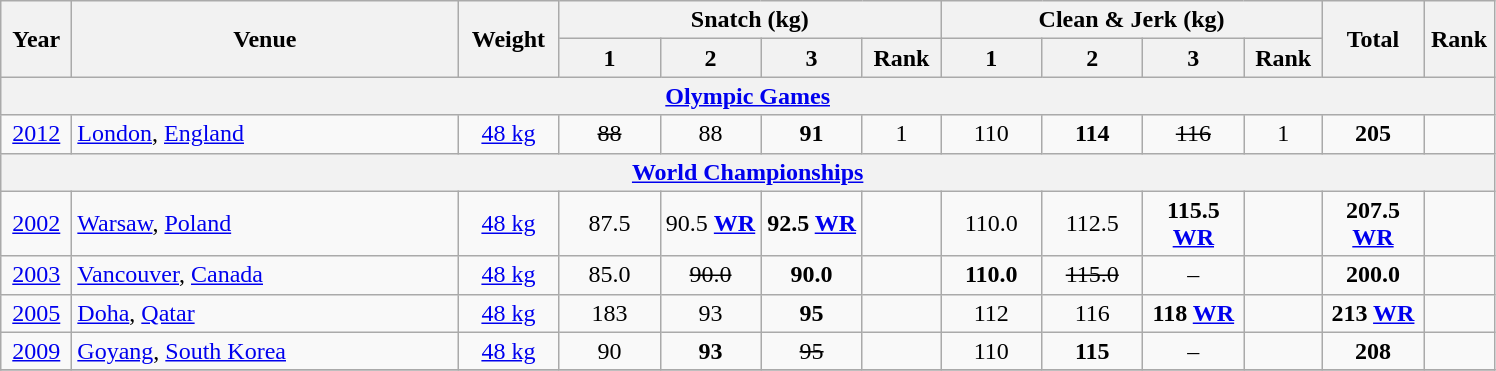<table class="wikitable" style="text-align:center;">
<tr>
<th rowspan=2 width=40>Year</th>
<th rowspan=2 width=250>Venue</th>
<th rowspan=2 width=60>Weight</th>
<th colspan=4>Snatch (kg)</th>
<th colspan=4>Clean & Jerk (kg)</th>
<th rowspan=2 width=60>Total</th>
<th rowspan=2 width=40>Rank</th>
</tr>
<tr>
<th width=60>1</th>
<th width=60>2</th>
<th width=60>3</th>
<th width=45>Rank</th>
<th width=60>1</th>
<th width=60>2</th>
<th width=60>3</th>
<th width=45>Rank</th>
</tr>
<tr>
<th colspan=13><a href='#'>Olympic Games</a></th>
</tr>
<tr>
<td><a href='#'>2012</a></td>
<td align=left> <a href='#'>London</a>, <a href='#'>England</a></td>
<td><a href='#'>48 kg</a></td>
<td><s>88</s></td>
<td>88</td>
<td><strong>91</strong></td>
<td>1</td>
<td>110</td>
<td><strong>114</strong></td>
<td><s>116</s></td>
<td>1</td>
<td><strong>205</strong></td>
<td></td>
</tr>
<tr>
<th colspan=13><a href='#'>World Championships</a></th>
</tr>
<tr>
<td><a href='#'>2002</a></td>
<td align=left> <a href='#'>Warsaw</a>, <a href='#'>Poland</a></td>
<td><a href='#'>48 kg</a></td>
<td>87.5</td>
<td>90.5 <strong><a href='#'>WR</a></strong></td>
<td><strong>92.5 <a href='#'>WR</a></strong></td>
<td></td>
<td>110.0</td>
<td>112.5</td>
<td><strong>115.5 <a href='#'>WR</a></strong></td>
<td></td>
<td><strong>207.5 <a href='#'>WR</a></strong></td>
<td></td>
</tr>
<tr>
<td><a href='#'>2003</a></td>
<td align=left> <a href='#'>Vancouver</a>, <a href='#'>Canada</a></td>
<td><a href='#'>48 kg</a></td>
<td>85.0</td>
<td><s>90.0</s></td>
<td><strong>90.0</strong></td>
<td></td>
<td><strong>110.0</strong></td>
<td><s>115.0</s></td>
<td>–</td>
<td></td>
<td><strong>200.0</strong></td>
<td></td>
</tr>
<tr>
<td><a href='#'>2005</a></td>
<td align=left> <a href='#'>Doha</a>, <a href='#'>Qatar</a></td>
<td><a href='#'>48 kg</a></td>
<td>183</td>
<td>93</td>
<td><strong>95</strong></td>
<td></td>
<td>112</td>
<td>116</td>
<td><strong>118 <a href='#'>WR</a></strong></td>
<td></td>
<td><strong>213 <a href='#'>WR</a></strong></td>
<td></td>
</tr>
<tr>
<td><a href='#'>2009</a></td>
<td align=left> <a href='#'>Goyang</a>, <a href='#'>South Korea</a></td>
<td><a href='#'>48 kg</a></td>
<td>90</td>
<td><strong>93</strong></td>
<td><s>95</s></td>
<td></td>
<td>110</td>
<td><strong>115</strong></td>
<td>–</td>
<td></td>
<td><strong>208</strong></td>
<td></td>
</tr>
<tr>
</tr>
</table>
